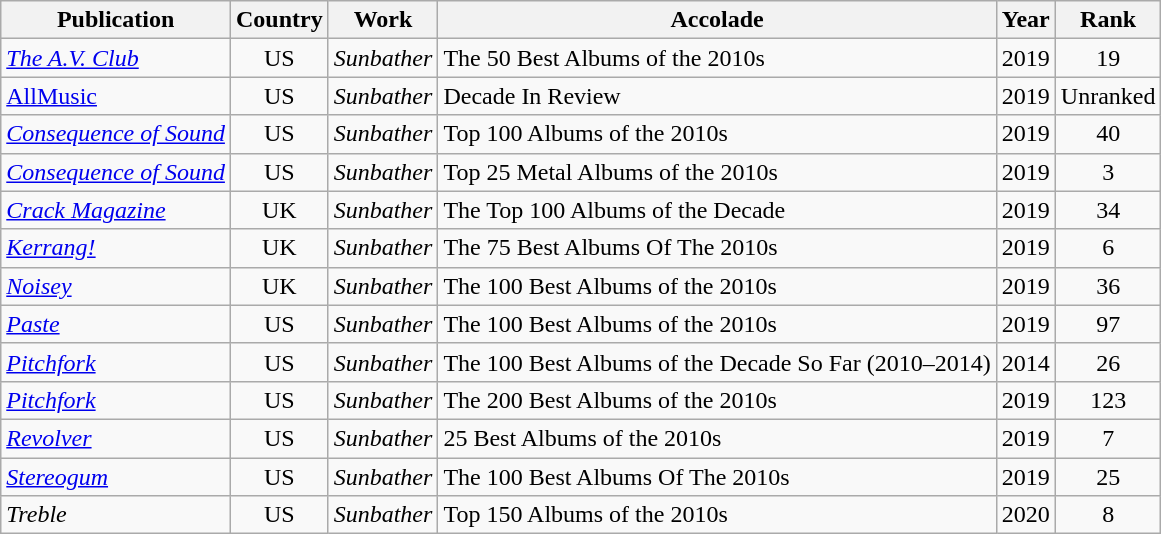<table class="wikitable sortable">
<tr>
<th>Publication</th>
<th>Country</th>
<th>Work</th>
<th>Accolade</th>
<th>Year</th>
<th>Rank</th>
</tr>
<tr>
<td><em><a href='#'>The A.V. Club</a></em></td>
<td align="center">US</td>
<td><em>Sunbather</em></td>
<td>The 50 Best Albums of the 2010s</td>
<td>2019</td>
<td align="center">19</td>
</tr>
<tr>
<td><a href='#'>AllMusic</a></td>
<td align="center">US</td>
<td><em>Sunbather</em></td>
<td>Decade In Review</td>
<td>2019</td>
<td align="center">Unranked</td>
</tr>
<tr>
<td><em><a href='#'>Consequence of Sound</a></em></td>
<td align="center">US</td>
<td><em>Sunbather</em></td>
<td>Top 100 Albums of the 2010s</td>
<td>2019</td>
<td align="center">40</td>
</tr>
<tr>
<td><em><a href='#'>Consequence of Sound</a></em></td>
<td align="center">US</td>
<td><em>Sunbather</em></td>
<td>Top 25 Metal Albums of the 2010s</td>
<td>2019</td>
<td align="center">3</td>
</tr>
<tr>
<td><em><a href='#'>Crack Magazine</a></em></td>
<td align="center">UK</td>
<td><em>Sunbather</em></td>
<td>The Top 100 Albums of the Decade</td>
<td>2019</td>
<td align="center">34</td>
</tr>
<tr>
<td><em><a href='#'>Kerrang!</a></em></td>
<td align="center">UK</td>
<td><em>Sunbather</em></td>
<td>The 75 Best Albums Of The 2010s</td>
<td>2019</td>
<td align="center">6</td>
</tr>
<tr>
<td><em><a href='#'>Noisey</a></em></td>
<td align="center">UK</td>
<td><em>Sunbather</em></td>
<td>The 100 Best Albums of the 2010s</td>
<td>2019</td>
<td align="center">36</td>
</tr>
<tr>
<td><em><a href='#'>Paste</a></em></td>
<td align="center">US</td>
<td><em>Sunbather</em></td>
<td>The 100 Best Albums of the 2010s</td>
<td>2019</td>
<td align="center">97</td>
</tr>
<tr>
<td><em><a href='#'>Pitchfork</a></em></td>
<td align="center">US</td>
<td><em>Sunbather</em></td>
<td>The 100 Best Albums of the Decade So Far (2010–2014)</td>
<td>2014</td>
<td align="center">26</td>
</tr>
<tr>
<td><em><a href='#'>Pitchfork</a></em></td>
<td align="center">US</td>
<td><em>Sunbather</em></td>
<td>The 200 Best Albums of the 2010s</td>
<td>2019</td>
<td align="center">123</td>
</tr>
<tr>
<td><em><a href='#'>Revolver</a></em></td>
<td align="center">US</td>
<td><em>Sunbather</em></td>
<td>25 Best Albums of the 2010s</td>
<td>2019</td>
<td align="center">7</td>
</tr>
<tr>
<td><em><a href='#'>Stereogum</a></em></td>
<td align="center">US</td>
<td><em>Sunbather</em></td>
<td>The 100 Best Albums Of The 2010s</td>
<td>2019</td>
<td align="center">25</td>
</tr>
<tr>
<td><em>Treble</em></td>
<td align="center">US</td>
<td><em>Sunbather</em></td>
<td>Top 150 Albums of the 2010s</td>
<td>2020</td>
<td align="center">8</td>
</tr>
</table>
